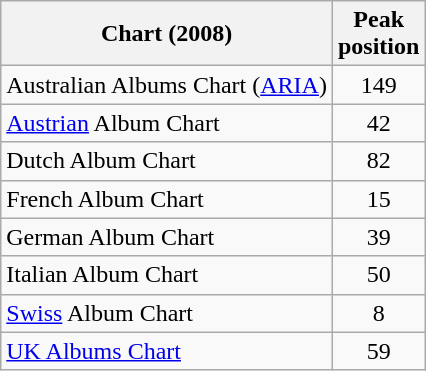<table class="wikitable sortable">
<tr>
<th align="left">Chart (2008)</th>
<th align="left">Peak<br>position</th>
</tr>
<tr>
<td align="left">Australian Albums Chart (<a href='#'>ARIA</a>)</td>
<td align="center">149</td>
</tr>
<tr>
<td align="left"><a href='#'>Austrian</a> Album Chart</td>
<td align="center">42</td>
</tr>
<tr>
<td align="left">Dutch Album Chart</td>
<td align="center">82</td>
</tr>
<tr>
<td align="left">French Album Chart</td>
<td align="center">15</td>
</tr>
<tr>
<td align="left">German Album Chart</td>
<td align="center">39</td>
</tr>
<tr>
<td align="left">Italian Album Chart</td>
<td align="center">50</td>
</tr>
<tr>
<td align="left"><a href='#'>Swiss</a> Album Chart</td>
<td align="center">8</td>
</tr>
<tr>
<td align="left"><a href='#'>UK Albums Chart</a></td>
<td align="center">59</td>
</tr>
</table>
